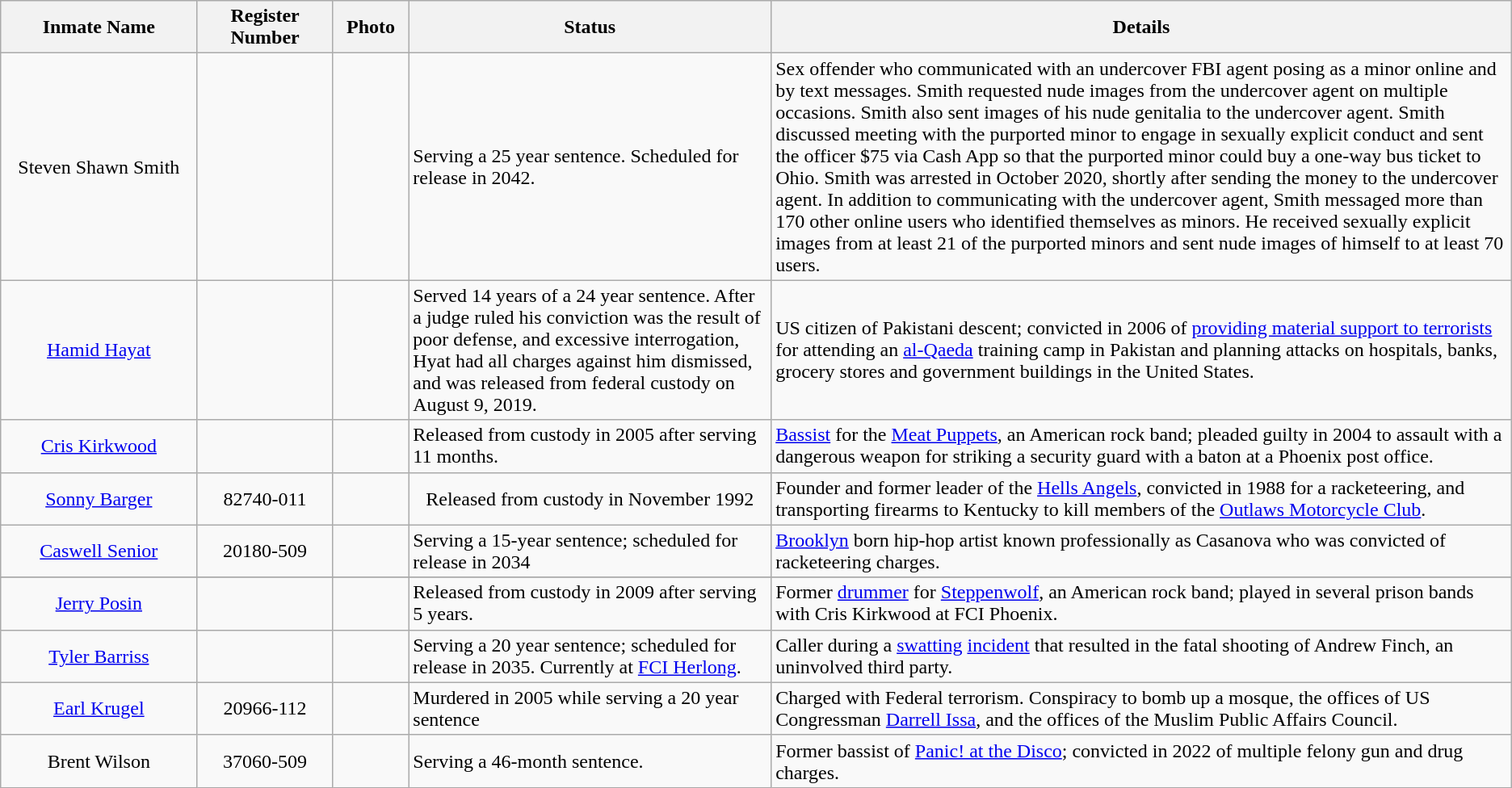<table class="wikitable sortable">
<tr>
<th width=13%>Inmate Name</th>
<th width=9%>Register Number</th>
<th width=5%>Photo</th>
<th width=24%>Status</th>
<th width=54%>Details</th>
</tr>
<tr>
<td align="center">Steven Shawn Smith</td>
<td align="center"></td>
<td align="center"></td>
<td>Serving a 25 year sentence. Scheduled for release in 2042.</td>
<td>Sex offender who communicated with an undercover FBI agent posing as a minor online and by text messages. Smith requested nude images from the undercover agent on multiple occasions. Smith also sent images of his nude genitalia to the undercover agent. Smith discussed meeting with the purported minor to engage in sexually explicit conduct and sent the officer $75 via Cash App so that the purported minor could buy a one-way bus ticket to Ohio. Smith was arrested in October 2020, shortly after sending the money to the undercover agent. In addition to communicating with the undercover agent, Smith messaged more than 170 other online users who identified themselves as minors. He received sexually explicit images from at least 21 of the purported minors and sent nude images of himself to at least 70 users.</td>
</tr>
<tr>
<td align="center"><a href='#'>Hamid Hayat</a></td>
<td align="center"></td>
<td align="center"></td>
<td>Served 14 years of a 24 year sentence. After a judge ruled his conviction was the result of poor defense, and excessive interrogation, Hyat had all charges against him dismissed, and was released from federal custody on August 9, 2019.</td>
<td>US citizen of Pakistani descent; convicted in 2006 of <a href='#'>providing material support to terrorists</a> for attending an <a href='#'>al-Qaeda</a> training camp in Pakistan and planning attacks on hospitals, banks, grocery stores and government buildings in the United States.</td>
</tr>
<tr>
<td align="center"><a href='#'>Cris Kirkwood</a></td>
<td align="center"></td>
<td align="center"></td>
<td>Released from custody in 2005 after serving 11 months.</td>
<td><a href='#'>Bassist</a> for the <a href='#'>Meat Puppets</a>, an American rock band; pleaded guilty in 2004 to assault with a dangerous weapon for striking a security guard with a baton at a Phoenix post office.</td>
</tr>
<tr>
<td align="center"><a href='#'>Sonny Barger</a></td>
<td align="center">82740-011</td>
<td></td>
<td align="center">Released from custody in November 1992</td>
<td>Founder and former leader of the <a href='#'>Hells Angels</a>, convicted in 1988 for a racketeering, and transporting firearms to Kentucky to kill members of the <a href='#'>Outlaws Motorcycle Club</a>.</td>
</tr>
<tr>
<td align="center"><a href='#'>Caswell Senior</a></td>
<td align="center">20180-509</td>
<td align="center"></td>
<td>Serving a 15-year sentence; scheduled for release in 2034</td>
<td><a href='#'>Brooklyn</a> born hip-hop artist known professionally as Casanova who was convicted of racketeering charges.</td>
</tr>
<tr>
</tr>
<tr>
<td align="center"><a href='#'>Jerry Posin</a></td>
<td align="center"></td>
<td align="center"></td>
<td>Released from custody in 2009 after serving 5 years.</td>
<td>Former <a href='#'>drummer</a> for <a href='#'>Steppenwolf</a>, an American rock band; played in several prison bands with Cris Kirkwood at FCI Phoenix.</td>
</tr>
<tr>
<td align="center"><a href='#'>Tyler Barriss</a></td>
<td align="center"></td>
<td></td>
<td>Serving a 20 year sentence; scheduled for release in 2035.  Currently at <a href='#'>FCI Herlong</a>.</td>
<td>Caller during a <a href='#'>swatting</a> <a href='#'>incident</a> that resulted in the fatal shooting of Andrew Finch, an uninvolved third party.</td>
</tr>
<tr>
<td align="center"><a href='#'>Earl Krugel</a></td>
<td align="center">20966-112</td>
<td></td>
<td>Murdered in 2005 while serving a 20 year sentence</td>
<td>Charged with Federal terrorism. Conspiracy to bomb up a mosque, the offices of US Congressman <a href='#'>Darrell Issa</a>, and the offices of the Muslim Public Affairs Council.</td>
</tr>
<tr>
<td align="center">Brent Wilson</td>
<td align="center">37060-509</td>
<td></td>
<td>Serving a 46-month sentence.</td>
<td>Former bassist of <a href='#'>Panic! at the Disco</a>; convicted in 2022 of multiple felony gun and drug charges.</td>
</tr>
</table>
